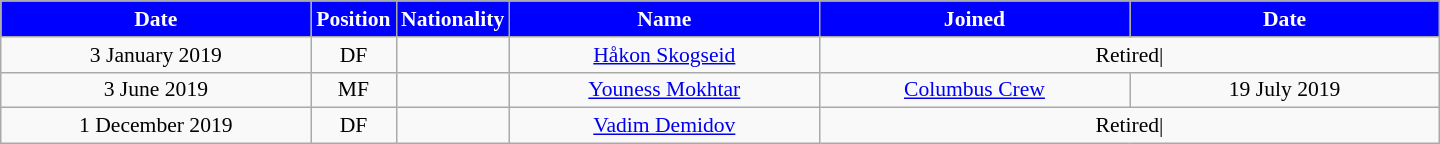<table class="wikitable"  style="text-align:center; font-size:90%; ">
<tr>
<th style="background:#00f; color:white; width:200px;">Date</th>
<th style="background:#00f; color:white; width:50px;">Position</th>
<th style="background:#00f; color:white; width:50px;">Nationality</th>
<th style="background:#00f; color:white; width:200px;">Name</th>
<th style="background:#00f; color:white; width:200px;">Joined</th>
<th style="background:#00f; color:white; width:200px;">Date</th>
</tr>
<tr>
<td>3 January 2019</td>
<td>DF</td>
<td></td>
<td><a href='#'>Håkon Skogseid</a></td>
<td colspan="2">Retired|</td>
</tr>
<tr>
<td>3 June 2019</td>
<td>MF</td>
<td></td>
<td><a href='#'>Youness Mokhtar</a></td>
<td><a href='#'>Columbus Crew</a></td>
<td>19 July 2019</td>
</tr>
<tr>
<td>1 December 2019</td>
<td>DF</td>
<td></td>
<td><a href='#'>Vadim Demidov</a></td>
<td colspan="2">Retired|</td>
</tr>
</table>
